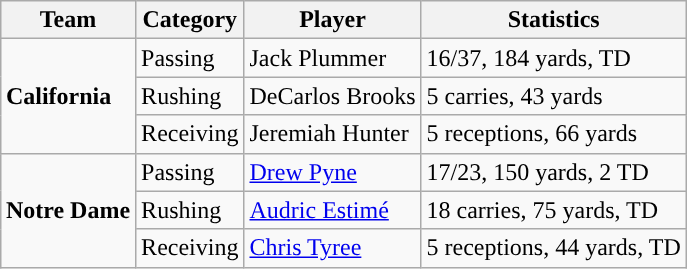<table class="wikitable" style="float: right;">
<tr>
<th>Team</th>
<th>Category</th>
<th>Player</th>
<th>Statistics</th>
</tr>
<tr>
<td rowspan=3><strong>California</strong></td>
<td>Passing</td>
<td>Jack Plummer</td>
<td>16/37, 184 yards, TD</td>
</tr>
<tr>
<td>Rushing</td>
<td>DeCarlos Brooks</td>
<td>5 carries, 43 yards</td>
</tr>
<tr>
<td>Receiving</td>
<td>Jeremiah Hunter</td>
<td>5 receptions, 66 yards</td>
</tr>
<tr>
<td rowspan=3><strong>Notre Dame</strong></td>
<td>Passing</td>
<td><a href='#'>Drew Pyne</a></td>
<td>17/23, 150 yards, 2 TD</td>
</tr>
<tr>
<td>Rushing</td>
<td><a href='#'>Audric Estimé</a></td>
<td>18 carries, 75 yards, TD</td>
</tr>
<tr>
<td>Receiving</td>
<td><a href='#'>Chris Tyree</a></td>
<td>5 receptions, 44 yards, TD</td>
</tr>
</table>
